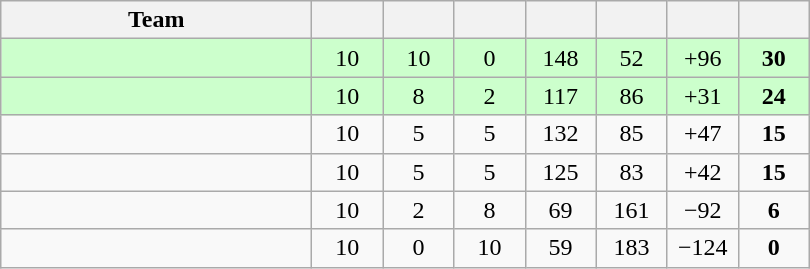<table class=wikitable style="text-align:center">
<tr>
<th width=200>Team</th>
<th width=40></th>
<th width=40></th>
<th width=40></th>
<th width=40></th>
<th width=40></th>
<th width=40></th>
<th width=40></th>
</tr>
<tr bgcolor=ccffcc>
<td align=left></td>
<td>10</td>
<td>10</td>
<td>0</td>
<td>148</td>
<td>52</td>
<td>+96</td>
<td><strong>30</strong></td>
</tr>
<tr bgcolor=ccffcc>
<td align=left></td>
<td>10</td>
<td>8</td>
<td>2</td>
<td>117</td>
<td>86</td>
<td>+31</td>
<td><strong>24</strong></td>
</tr>
<tr>
<td align=left></td>
<td>10</td>
<td>5</td>
<td>5</td>
<td>132</td>
<td>85</td>
<td>+47</td>
<td><strong>15</strong></td>
</tr>
<tr>
<td align=left></td>
<td>10</td>
<td>5</td>
<td>5</td>
<td>125</td>
<td>83</td>
<td>+42</td>
<td><strong>15</strong></td>
</tr>
<tr>
<td align=left></td>
<td>10</td>
<td>2</td>
<td>8</td>
<td>69</td>
<td>161</td>
<td>−92</td>
<td><strong>6</strong></td>
</tr>
<tr>
<td align=left></td>
<td>10</td>
<td>0</td>
<td>10</td>
<td>59</td>
<td>183</td>
<td>−124</td>
<td><strong>0</strong></td>
</tr>
</table>
